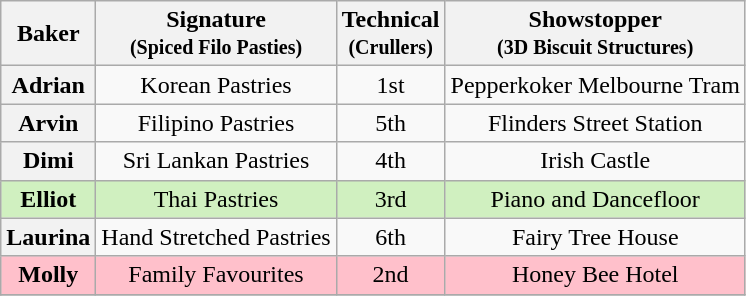<table class="wikitable sortable" style="text-align:center">
<tr>
<th>Baker</th>
<th class="unsortable">Signature<br><small>(Spiced Filo Pasties)</small></th>
<th>Technical<br><small>(Crullers)</small></th>
<th class="unsortable">Showstopper<br><small>(3D Biscuit Structures)</small></th>
</tr>
<tr>
<th>Adrian</th>
<td>Korean Pastries</td>
<td>1st</td>
<td>Pepperkoker Melbourne Tram</td>
</tr>
<tr>
<th>Arvin</th>
<td>Filipino Pastries</td>
<td>5th</td>
<td>Flinders Street Station</td>
</tr>
<tr>
<th>Dimi</th>
<td>Sri Lankan Pastries</td>
<td>4th</td>
<td>Irish Castle</td>
</tr>
<tr style="background:#d0f0c0;">
<th style="background:#d0f0c0;">Elliot</th>
<td>Thai Pastries</td>
<td>3rd</td>
<td>Piano and Dancefloor</td>
</tr>
<tr>
<th>Laurina</th>
<td>Hand Stretched Pastries</td>
<td>6th</td>
<td>Fairy Tree House</td>
</tr>
<tr style="background:Pink;">
<th style="background:Pink;">Molly</th>
<td>Family Favourites</td>
<td>2nd</td>
<td>Honey Bee Hotel</td>
</tr>
<tr>
</tr>
</table>
